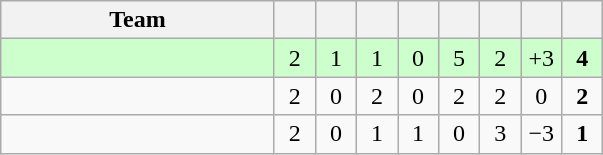<table class=wikitable style="text-align:center">
<tr>
<th width="175">Team</th>
<th width="20"></th>
<th width="20"></th>
<th width="20"></th>
<th width="20"></th>
<th width="20"></th>
<th width="20"></th>
<th width="20"></th>
<th width="20"></th>
</tr>
<tr bgcolor=ccffcc>
<td align=left></td>
<td>2</td>
<td>1</td>
<td>1</td>
<td>0</td>
<td>5</td>
<td>2</td>
<td>+3</td>
<td><strong>4</strong></td>
</tr>
<tr>
<td align=left></td>
<td>2</td>
<td>0</td>
<td>2</td>
<td>0</td>
<td>2</td>
<td>2</td>
<td>0</td>
<td><strong>2</strong></td>
</tr>
<tr>
<td align=left></td>
<td>2</td>
<td>0</td>
<td>1</td>
<td>1</td>
<td>0</td>
<td>3</td>
<td>−3</td>
<td><strong>1</strong></td>
</tr>
</table>
